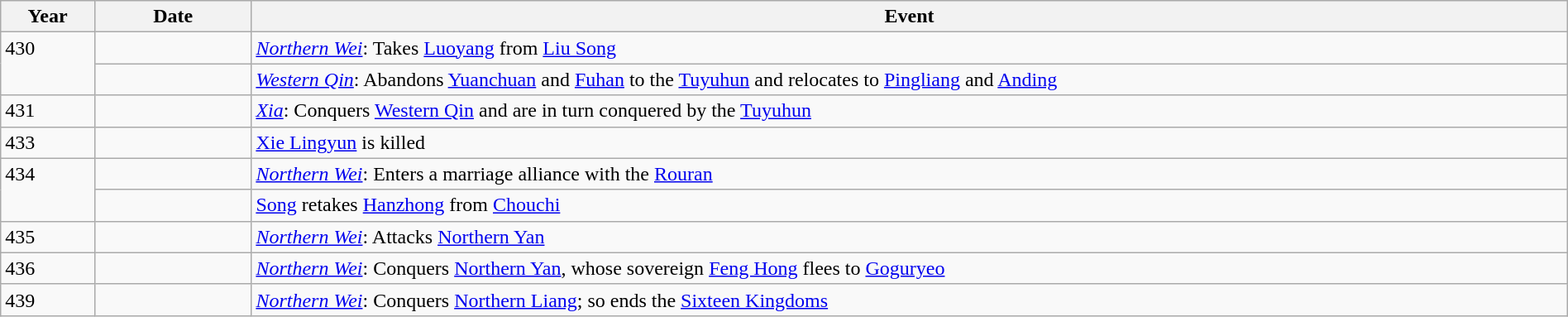<table class="wikitable" style="width:100%;">
<tr>
<th style="width:6%">Year</th>
<th style="width:10%">Date</th>
<th>Event</th>
</tr>
<tr>
<td rowspan="2" style="vertical-align:top;">430</td>
<td></td>
<td><em><a href='#'>Northern Wei</a></em>: Takes <a href='#'>Luoyang</a> from  <a href='#'>Liu Song</a></td>
</tr>
<tr>
<td></td>
<td><em><a href='#'>Western Qin</a></em>: Abandons <a href='#'>Yuanchuan</a> and <a href='#'>Fuhan</a> to the <a href='#'>Tuyuhun</a> and relocates to <a href='#'>Pingliang</a> and <a href='#'>Anding</a></td>
</tr>
<tr>
<td>431</td>
<td></td>
<td><em><a href='#'>Xia</a></em>: Conquers <a href='#'>Western Qin</a> and are in turn conquered by the <a href='#'>Tuyuhun</a></td>
</tr>
<tr>
<td>433</td>
<td></td>
<td><a href='#'>Xie Lingyun</a> is killed</td>
</tr>
<tr>
<td rowspan="2" style="vertical-align:top;">434</td>
<td></td>
<td><em><a href='#'>Northern Wei</a></em>: Enters a marriage alliance with the <a href='#'>Rouran</a></td>
</tr>
<tr>
<td></td>
<td><a href='#'>Song</a> retakes <a href='#'>Hanzhong</a> from <a href='#'>Chouchi</a></td>
</tr>
<tr>
<td>435</td>
<td></td>
<td><em><a href='#'>Northern Wei</a></em>: Attacks <a href='#'>Northern Yan</a></td>
</tr>
<tr>
<td>436</td>
<td></td>
<td><em><a href='#'>Northern Wei</a></em>: Conquers <a href='#'>Northern Yan</a>, whose sovereign <a href='#'>Feng Hong</a> flees to <a href='#'>Goguryeo</a></td>
</tr>
<tr>
<td>439</td>
<td></td>
<td><em><a href='#'>Northern Wei</a></em>: Conquers <a href='#'>Northern Liang</a>; so ends the <a href='#'>Sixteen Kingdoms</a></td>
</tr>
</table>
